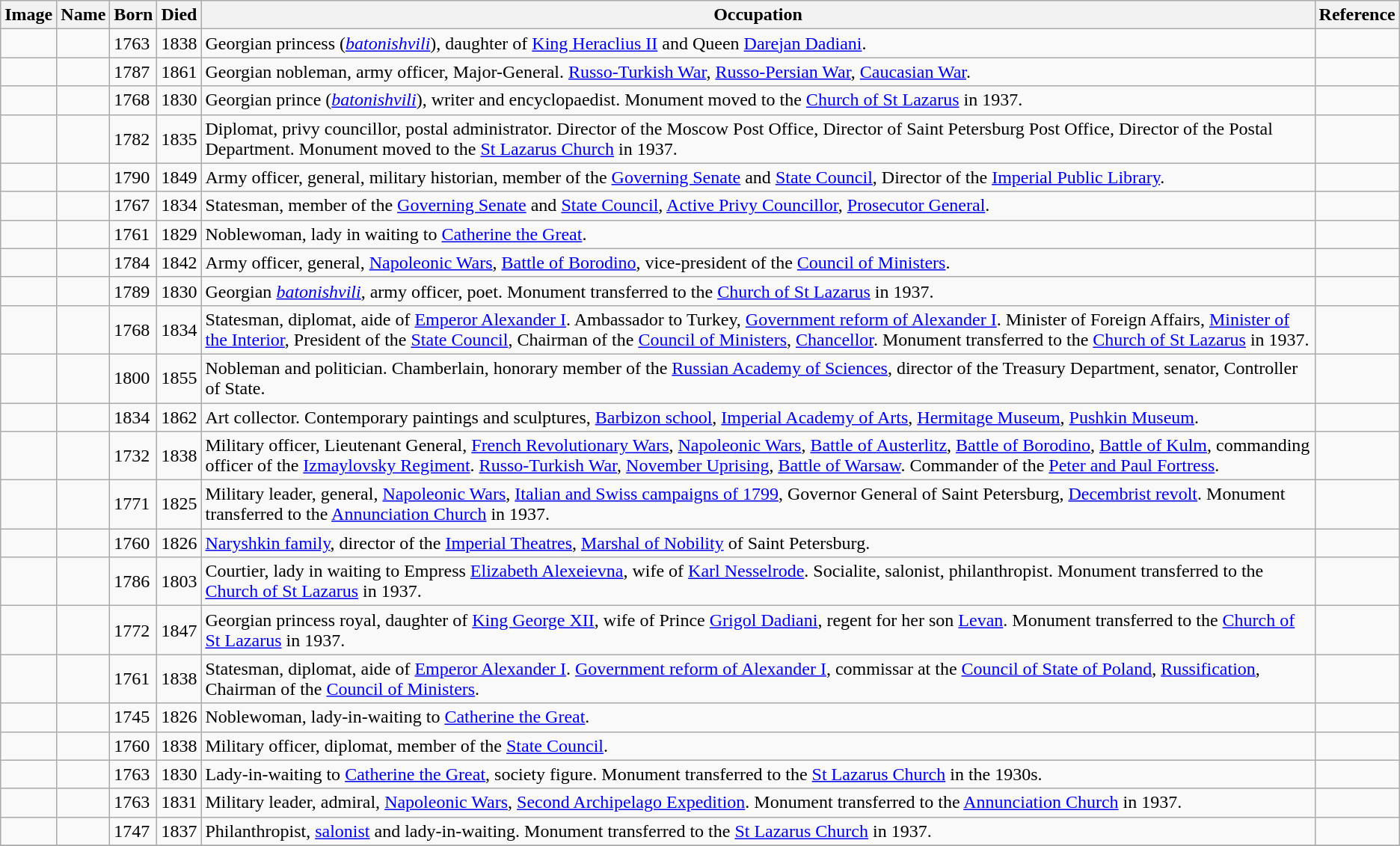<table class="wikitable sortable">
<tr>
<th class=unsortable>Image</th>
<th>Name</th>
<th>Born</th>
<th>Died</th>
<th class=unsortable>Occupation</th>
<th class=unsortable>Reference</th>
</tr>
<tr>
<td></td>
<td></td>
<td>1763</td>
<td>1838</td>
<td>Georgian princess (<em><a href='#'>batonishvili</a></em>), daughter of <a href='#'>King Heraclius II</a> and Queen <a href='#'>Darejan Dadiani</a>.</td>
<td></td>
</tr>
<tr>
<td></td>
<td></td>
<td>1787</td>
<td>1861</td>
<td>Georgian nobleman, army officer, Major-General. <a href='#'>Russo-Turkish War</a>, <a href='#'>Russo-Persian War</a>, <a href='#'>Caucasian War</a>.</td>
<td></td>
</tr>
<tr>
<td></td>
<td></td>
<td>1768</td>
<td>1830</td>
<td>Georgian prince (<em><a href='#'>batonishvili</a></em>), writer and encyclopaedist. Monument moved to the <a href='#'>Church of St Lazarus</a> in 1937.</td>
<td></td>
</tr>
<tr>
<td></td>
<td></td>
<td>1782</td>
<td>1835</td>
<td>Diplomat, privy councillor, postal administrator. Director of the Moscow Post Office, Director of Saint Petersburg Post Office, Director of the Postal Department. Monument moved to the <a href='#'>St Lazarus Church</a> in 1937.</td>
<td></td>
</tr>
<tr>
<td></td>
<td></td>
<td>1790</td>
<td>1849</td>
<td>Army officer, general, military historian, member of the <a href='#'>Governing Senate</a> and <a href='#'>State Council</a>, Director of the <a href='#'>Imperial Public Library</a>.</td>
<td></td>
</tr>
<tr>
<td></td>
<td></td>
<td>1767</td>
<td>1834</td>
<td>Statesman, member of the <a href='#'>Governing Senate</a> and <a href='#'>State Council</a>, <a href='#'>Active Privy Councillor</a>, <a href='#'>Prosecutor General</a>.</td>
<td></td>
</tr>
<tr>
<td></td>
<td></td>
<td>1761</td>
<td>1829</td>
<td>Noblewoman, lady in waiting to <a href='#'>Catherine the Great</a>.</td>
<td></td>
</tr>
<tr>
<td></td>
<td></td>
<td>1784</td>
<td>1842</td>
<td>Army officer, general, <a href='#'>Napoleonic Wars</a>, <a href='#'>Battle of Borodino</a>, vice-president of the <a href='#'>Council of Ministers</a>.</td>
<td></td>
</tr>
<tr>
<td></td>
<td></td>
<td>1789</td>
<td>1830</td>
<td>Georgian <em><a href='#'>batonishvili</a></em>, army officer, poet. Monument transferred to the <a href='#'>Church of St Lazarus</a> in 1937.</td>
<td></td>
</tr>
<tr>
<td></td>
<td></td>
<td>1768</td>
<td>1834</td>
<td>Statesman, diplomat, aide of <a href='#'>Emperor Alexander I</a>. Ambassador to Turkey, <a href='#'>Government reform of Alexander I</a>. Minister of Foreign Affairs, <a href='#'>Minister of the Interior</a>, President of the <a href='#'>State Council</a>, Chairman of the <a href='#'>Council of Ministers</a>, <a href='#'>Chancellor</a>. Monument transferred to the <a href='#'>Church of St Lazarus</a> in 1937.</td>
<td></td>
</tr>
<tr>
<td></td>
<td></td>
<td>1800</td>
<td>1855</td>
<td>Nobleman and politician. Chamberlain, honorary member of the <a href='#'>Russian Academy of Sciences</a>, director of the Treasury Department, senator, Controller of State.</td>
<td></td>
</tr>
<tr>
<td></td>
<td></td>
<td>1834</td>
<td>1862</td>
<td>Art collector. Contemporary paintings and sculptures, <a href='#'>Barbizon school</a>, <a href='#'>Imperial Academy of Arts</a>, <a href='#'>Hermitage Museum</a>, <a href='#'>Pushkin Museum</a>.</td>
<td></td>
</tr>
<tr>
<td></td>
<td></td>
<td>1732</td>
<td>1838</td>
<td>Military officer, Lieutenant General, <a href='#'>French Revolutionary Wars</a>, <a href='#'>Napoleonic Wars</a>, <a href='#'>Battle of Austerlitz</a>, <a href='#'>Battle of Borodino</a>, <a href='#'>Battle of Kulm</a>, commanding officer of the <a href='#'>Izmaylovsky Regiment</a>. <a href='#'>Russo-Turkish War</a>, <a href='#'>November Uprising</a>, <a href='#'>Battle of Warsaw</a>. Commander of the <a href='#'>Peter and Paul Fortress</a>.</td>
<td></td>
</tr>
<tr>
<td></td>
<td></td>
<td>1771</td>
<td>1825</td>
<td>Military leader, general, <a href='#'>Napoleonic Wars</a>, <a href='#'>Italian and Swiss campaigns of 1799</a>, Governor General of Saint Petersburg, <a href='#'>Decembrist revolt</a>. Monument transferred to the <a href='#'>Annunciation Church</a> in 1937.</td>
<td></td>
</tr>
<tr>
<td></td>
<td></td>
<td>1760</td>
<td>1826</td>
<td><a href='#'>Naryshkin family</a>, director of the <a href='#'>Imperial Theatres</a>, <a href='#'>Marshal of Nobility</a> of Saint Petersburg.</td>
<td></td>
</tr>
<tr>
<td></td>
<td></td>
<td>1786</td>
<td>1803</td>
<td>Courtier, lady in waiting to Empress <a href='#'>Elizabeth Alexeievna</a>, wife of <a href='#'>Karl Nesselrode</a>. Socialite, salonist, philanthropist. Monument transferred to the <a href='#'>Church of St Lazarus</a> in 1937.</td>
<td></td>
</tr>
<tr>
<td></td>
<td></td>
<td>1772</td>
<td>1847</td>
<td>Georgian princess royal, daughter of <a href='#'>King George XII</a>, wife of Prince <a href='#'>Grigol Dadiani</a>, regent for her son <a href='#'>Levan</a>. Monument transferred to the <a href='#'>Church of St Lazarus</a> in 1937.</td>
<td></td>
</tr>
<tr>
<td></td>
<td></td>
<td>1761</td>
<td>1838</td>
<td>Statesman, diplomat, aide of <a href='#'>Emperor Alexander I</a>. <a href='#'>Government reform of Alexander I</a>, commissar at the <a href='#'>Council of State of Poland</a>, <a href='#'>Russification</a>, Chairman of the <a href='#'>Council of Ministers</a>.</td>
<td></td>
</tr>
<tr>
<td></td>
<td></td>
<td>1745</td>
<td>1826</td>
<td>Noblewoman, lady-in-waiting to <a href='#'>Catherine the Great</a>.</td>
<td></td>
</tr>
<tr>
<td></td>
<td></td>
<td>1760</td>
<td>1838</td>
<td>Military officer, diplomat, member of the <a href='#'>State Council</a>.</td>
<td></td>
</tr>
<tr>
<td></td>
<td></td>
<td>1763</td>
<td>1830</td>
<td>Lady-in-waiting to <a href='#'>Catherine the Great</a>, society figure. Monument transferred to the <a href='#'>St Lazarus Church</a> in the 1930s.</td>
<td></td>
</tr>
<tr>
<td></td>
<td></td>
<td>1763</td>
<td>1831</td>
<td>Military leader, admiral, <a href='#'>Napoleonic Wars</a>, <a href='#'>Second Archipelago Expedition</a>. Monument transferred to the <a href='#'>Annunciation Church</a> in 1937.</td>
<td></td>
</tr>
<tr>
<td></td>
<td></td>
<td>1747</td>
<td>1837</td>
<td>Philanthropist, <a href='#'>salonist</a> and lady-in-waiting. Monument transferred to the <a href='#'>St Lazarus Church</a> in 1937.</td>
<td></td>
</tr>
<tr>
</tr>
</table>
